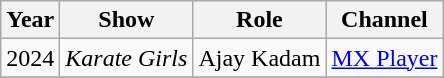<table class = "wikitable sortable">
<tr>
<th>Year</th>
<th>Show</th>
<th>Role</th>
<th>Channel</th>
</tr>
<tr>
<td>2024</td>
<td><em>Karate Girls</em></td>
<td>Ajay Kadam</td>
<td><a href='#'>MX Player</a></td>
</tr>
<tr>
</tr>
</table>
